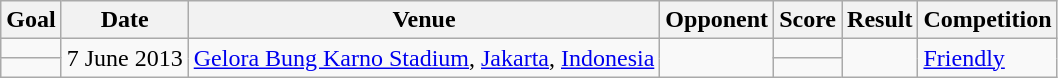<table class="wikitable">
<tr>
<th>Goal</th>
<th>Date</th>
<th>Venue</th>
<th>Opponent</th>
<th>Score</th>
<th>Result</th>
<th>Competition</th>
</tr>
<tr>
<td></td>
<td rowspan="2">7 June 2013</td>
<td rowspan="2"><a href='#'>Gelora Bung Karno Stadium</a>, <a href='#'>Jakarta</a>, <a href='#'>Indonesia</a></td>
<td rowspan="2"></td>
<td align="center"></td>
<td rowspan=2 align="center"></td>
<td rowspan="2"><a href='#'>Friendly</a></td>
</tr>
<tr>
<td></td>
<td align="center"></td>
</tr>
</table>
